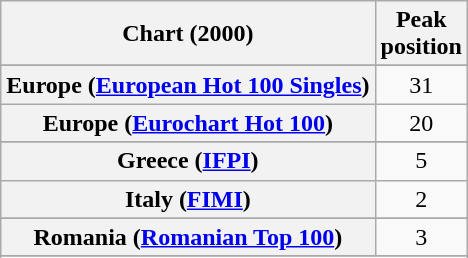<table class="wikitable plainrowheaders sortable">
<tr>
<th>Chart (2000)</th>
<th align="center">Peak<br>position</th>
</tr>
<tr>
</tr>
<tr>
</tr>
<tr>
</tr>
<tr>
<th scope="row">Europe (<a href='#'>European Hot 100 Singles</a>)</th>
<td align="center">31</td>
</tr>
<tr>
<th scope="row">Europe (<a href='#'>Eurochart Hot 100</a>)</th>
<td align="center">20</td>
</tr>
<tr>
</tr>
<tr>
</tr>
<tr>
<th scope="row">Greece (<a href='#'>IFPI</a>)</th>
<td align="center">5</td>
</tr>
<tr>
<th scope="row">Italy (<a href='#'>FIMI</a>)</th>
<td align="center">2</td>
</tr>
<tr>
</tr>
<tr>
<th scope="row">Romania (<a href='#'>Romanian Top 100</a>)</th>
<td style="text-align:center;">3</td>
</tr>
<tr>
</tr>
<tr>
</tr>
<tr>
</tr>
</table>
